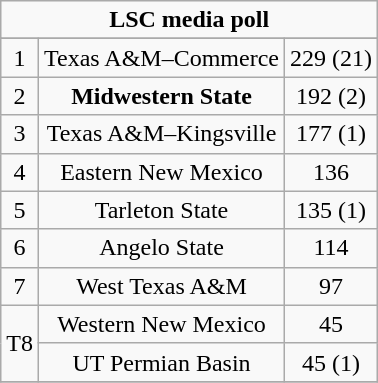<table class="wikitable" style="display: inline-table;">
<tr>
<td align="center" Colspan="3"><strong>LSC media poll</strong></td>
</tr>
<tr align="center">
</tr>
<tr align="center">
<td>1</td>
<td>Texas A&M–Commerce</td>
<td>229 (21)</td>
</tr>
<tr align="center">
<td>2</td>
<td><strong>Midwestern State</strong></td>
<td>192 (2)</td>
</tr>
<tr align="center">
<td>3</td>
<td>Texas A&M–Kingsville</td>
<td>177 (1)</td>
</tr>
<tr align="center">
<td>4</td>
<td>Eastern New Mexico</td>
<td>136</td>
</tr>
<tr align="center">
<td>5</td>
<td>Tarleton State</td>
<td>135 (1)</td>
</tr>
<tr align="center">
<td>6</td>
<td>Angelo State</td>
<td>114</td>
</tr>
<tr align="center">
<td>7</td>
<td>West Texas A&M</td>
<td>97</td>
</tr>
<tr align="center">
<td rowspan=2>T8</td>
<td>Western New Mexico</td>
<td>45</td>
</tr>
<tr align="center">
<td>UT Permian Basin</td>
<td>45 (1)</td>
</tr>
<tr>
</tr>
</table>
